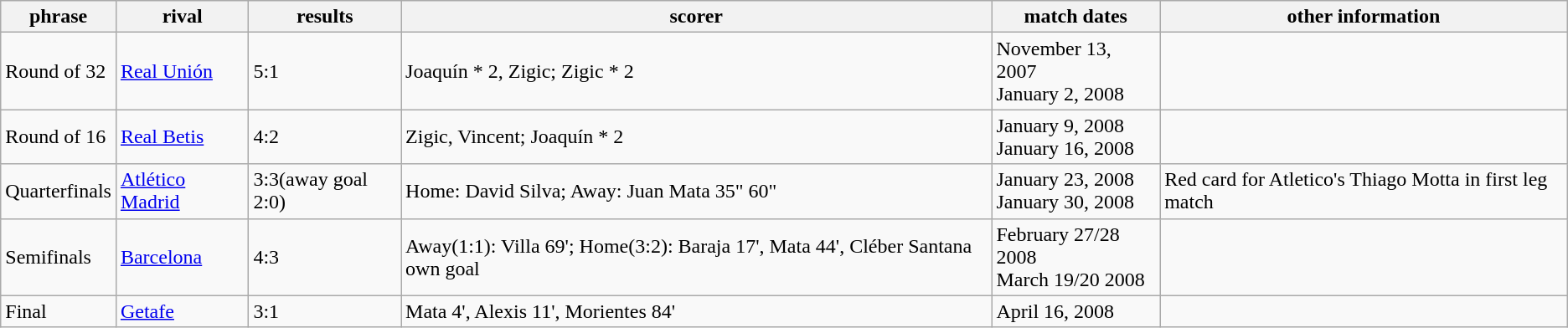<table class="wikitable">
<tr>
<th>phrase</th>
<th>rival</th>
<th>results</th>
<th>scorer</th>
<th>match dates</th>
<th>other information</th>
</tr>
<tr>
<td>Round of 32</td>
<td><a href='#'>Real Unión</a></td>
<td>5:1</td>
<td>Joaquín * 2,  Zigic; Zigic * 2</td>
<td>November 13, 2007 <br>January 2, 2008</td>
<td></td>
</tr>
<tr>
<td>Round of 16</td>
<td><a href='#'>Real Betis</a></td>
<td>4:2</td>
<td>Zigic, Vincent; Joaquín * 2</td>
<td>January 9, 2008 <br> January 16, 2008</td>
<td></td>
</tr>
<tr>
<td>Quarterfinals</td>
<td><a href='#'>Atlético Madrid</a></td>
<td>3:3(away goal 2:0)</td>
<td>Home: David Silva; Away: Juan Mata 35" 60"</td>
<td>January 23, 2008 <br> January 30, 2008</td>
<td>Red card for Atletico's Thiago Motta in first leg match</td>
</tr>
<tr>
<td>Semifinals</td>
<td><a href='#'>Barcelona</a></td>
<td>4:3</td>
<td>Away(1:1): Villa 69'; Home(3:2): Baraja 17', Mata 44', Cléber Santana own goal</td>
<td>February 27/28 2008 <br> March 19/20 2008</td>
<td></td>
</tr>
<tr>
<td>Final</td>
<td><a href='#'>Getafe</a></td>
<td>3:1</td>
<td>Mata 4', Alexis 11', Morientes 84'</td>
<td>April 16, 2008</td>
<td></td>
</tr>
</table>
